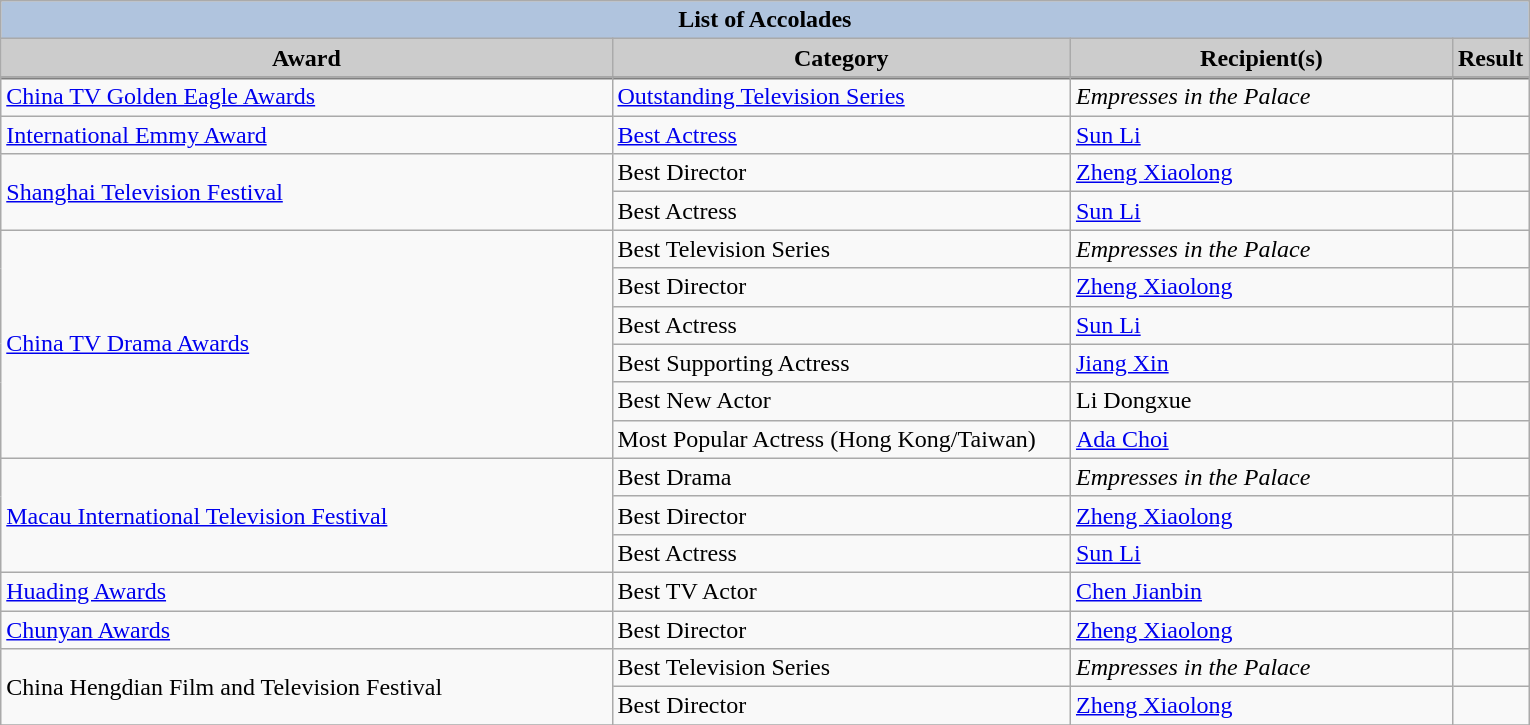<table class="wikitable">
<tr style="text-align:center;">
<th colspan=4 style="background:#B0C4DE;">List of Accolades</th>
</tr>
<tr style="text-align:center;">
<th style="background:#ccc;" width="40%">Award</th>
<th style="background:#ccc;" width="30%">Category</th>
<th style="background:#ccc;" width="25%">Recipient(s)</th>
<th style="background:#ccc;" width="15%">Result</th>
</tr>
<tr style="border-top:2px solid gray;">
</tr>
<tr>
<td><a href='#'>China TV Golden Eagle Awards</a></td>
<td><a href='#'>Outstanding Television Series</a></td>
<td><em>Empresses in the Palace</em></td>
<td></td>
</tr>
<tr>
<td><a href='#'>International Emmy Award</a></td>
<td><a href='#'>Best Actress</a></td>
<td><a href='#'>Sun Li</a></td>
<td></td>
</tr>
<tr>
<td rowspan=2><a href='#'>Shanghai Television Festival</a></td>
<td>Best Director</td>
<td><a href='#'>Zheng Xiaolong</a></td>
<td></td>
</tr>
<tr>
<td>Best Actress</td>
<td><a href='#'>Sun Li</a></td>
<td></td>
</tr>
<tr>
<td rowspan=6><a href='#'>China TV Drama Awards</a></td>
<td>Best Television Series</td>
<td><em>Empresses in the Palace</em></td>
<td></td>
</tr>
<tr>
<td>Best Director</td>
<td><a href='#'>Zheng Xiaolong</a></td>
<td></td>
</tr>
<tr>
<td>Best Actress</td>
<td><a href='#'>Sun Li</a></td>
<td></td>
</tr>
<tr>
<td>Best Supporting Actress</td>
<td><a href='#'>Jiang Xin</a></td>
<td></td>
</tr>
<tr>
<td>Best New Actor</td>
<td>Li Dongxue</td>
<td></td>
</tr>
<tr>
<td>Most Popular Actress (Hong Kong/Taiwan)</td>
<td><a href='#'>Ada Choi</a></td>
<td></td>
</tr>
<tr>
<td rowspan=3><a href='#'>Macau International Television Festival</a></td>
<td>Best Drama</td>
<td><em>Empresses in the Palace</em></td>
<td></td>
</tr>
<tr>
<td>Best Director</td>
<td><a href='#'>Zheng Xiaolong</a></td>
<td></td>
</tr>
<tr>
<td>Best Actress</td>
<td><a href='#'>Sun Li</a></td>
<td></td>
</tr>
<tr>
<td><a href='#'>Huading Awards</a></td>
<td>Best TV Actor</td>
<td><a href='#'>Chen Jianbin</a></td>
<td></td>
</tr>
<tr>
<td rowspan=1><a href='#'>Chunyan Awards</a></td>
<td>Best Director</td>
<td><a href='#'>Zheng Xiaolong</a></td>
<td></td>
</tr>
<tr>
<td rowspan=2>China Hengdian Film and Television Festival</td>
<td>Best Television Series</td>
<td><em>Empresses in the Palace</em></td>
<td></td>
</tr>
<tr>
<td>Best Director</td>
<td><a href='#'>Zheng Xiaolong</a></td>
<td></td>
</tr>
<tr>
</tr>
</table>
